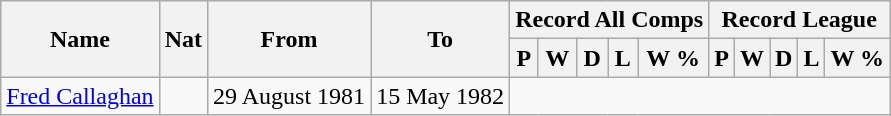<table style="text-align: center" class="wikitable">
<tr>
<th rowspan="2">Name</th>
<th rowspan="2">Nat</th>
<th rowspan="2">From</th>
<th rowspan="2">To</th>
<th colspan="5">Record All Comps</th>
<th colspan="5">Record League</th>
</tr>
<tr>
<th>P</th>
<th>W</th>
<th>D</th>
<th>L</th>
<th>W %</th>
<th>P</th>
<th>W</th>
<th>D</th>
<th>L</th>
<th>W %</th>
</tr>
<tr>
<td style="text-align:left;"><a href='#'>Fred Callaghan</a></td>
<td></td>
<td style="text-align:left;">29 August 1981</td>
<td style="text-align:left;">15 May 1982<br>
</td>
</tr>
</table>
